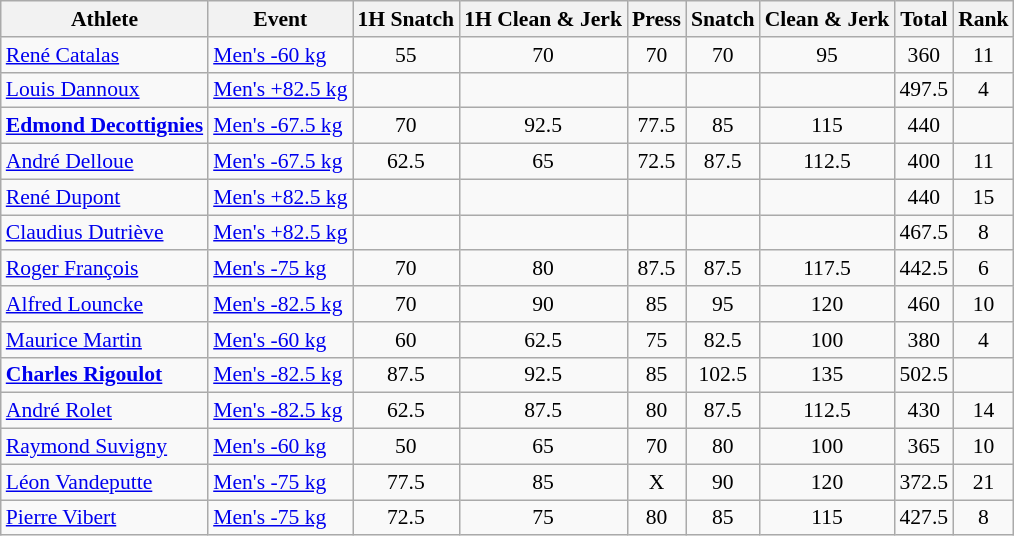<table class="wikitable" style="font-size:90%">
<tr>
<th>Athlete</th>
<th>Event</th>
<th>1H Snatch</th>
<th>1H Clean & Jerk</th>
<th>Press</th>
<th>Snatch</th>
<th>Clean & Jerk</th>
<th>Total</th>
<th>Rank</th>
</tr>
<tr align=center>
<td align=left><a href='#'>René Catalas</a></td>
<td align=left><a href='#'>Men's -60 kg</a></td>
<td>55</td>
<td>70</td>
<td>70</td>
<td>70</td>
<td>95</td>
<td>360</td>
<td>11</td>
</tr>
<tr align=center>
<td align=left><a href='#'>Louis Dannoux</a></td>
<td align=left><a href='#'>Men's +82.5 kg</a></td>
<td></td>
<td></td>
<td></td>
<td></td>
<td></td>
<td>497.5</td>
<td>4</td>
</tr>
<tr align=center>
<td align=left><strong><a href='#'>Edmond Decottignies</a></strong></td>
<td align=left><a href='#'>Men's -67.5 kg</a></td>
<td>70</td>
<td>92.5</td>
<td>77.5</td>
<td>85</td>
<td>115</td>
<td>440</td>
<td></td>
</tr>
<tr align=center>
<td align=left><a href='#'>André Delloue</a></td>
<td align=left><a href='#'>Men's -67.5 kg</a></td>
<td>62.5</td>
<td>65</td>
<td>72.5</td>
<td>87.5</td>
<td>112.5</td>
<td>400</td>
<td>11</td>
</tr>
<tr align=center>
<td align=left><a href='#'>René Dupont</a></td>
<td align=left><a href='#'>Men's +82.5 kg</a></td>
<td></td>
<td></td>
<td></td>
<td></td>
<td></td>
<td>440</td>
<td>15</td>
</tr>
<tr align=center>
<td align=left><a href='#'>Claudius Dutriève</a></td>
<td align=left><a href='#'>Men's +82.5 kg</a></td>
<td></td>
<td></td>
<td></td>
<td></td>
<td></td>
<td>467.5</td>
<td>8</td>
</tr>
<tr align=center>
<td align=left><a href='#'>Roger François</a></td>
<td align=left><a href='#'>Men's -75 kg</a></td>
<td>70</td>
<td>80</td>
<td>87.5</td>
<td>87.5</td>
<td>117.5</td>
<td>442.5</td>
<td>6</td>
</tr>
<tr align=center>
<td align=left><a href='#'>Alfred Louncke</a></td>
<td align=left><a href='#'>Men's -82.5 kg</a></td>
<td>70</td>
<td>90</td>
<td>85</td>
<td>95</td>
<td>120</td>
<td>460</td>
<td>10</td>
</tr>
<tr align=center>
<td align=left><a href='#'>Maurice Martin</a></td>
<td align=left><a href='#'>Men's -60 kg</a></td>
<td>60</td>
<td>62.5</td>
<td>75</td>
<td>82.5</td>
<td>100</td>
<td>380</td>
<td>4</td>
</tr>
<tr align=center>
<td align=left><strong><a href='#'>Charles Rigoulot</a></strong></td>
<td align=left><a href='#'>Men's -82.5 kg</a></td>
<td>87.5</td>
<td>92.5</td>
<td>85</td>
<td>102.5</td>
<td>135</td>
<td>502.5</td>
<td></td>
</tr>
<tr align=center>
<td align=left><a href='#'>André Rolet</a></td>
<td align=left><a href='#'>Men's -82.5 kg</a></td>
<td>62.5</td>
<td>87.5</td>
<td>80</td>
<td>87.5</td>
<td>112.5</td>
<td>430</td>
<td>14</td>
</tr>
<tr align=center>
<td align=left><a href='#'>Raymond Suvigny</a></td>
<td align=left><a href='#'>Men's -60 kg</a></td>
<td>50</td>
<td>65</td>
<td>70</td>
<td>80</td>
<td>100</td>
<td>365</td>
<td>10</td>
</tr>
<tr align=center>
<td align=left><a href='#'>Léon Vandeputte</a></td>
<td align=left><a href='#'>Men's -75 kg</a></td>
<td>77.5</td>
<td>85</td>
<td>X</td>
<td>90</td>
<td>120</td>
<td>372.5</td>
<td>21</td>
</tr>
<tr align=center>
<td align=left><a href='#'>Pierre Vibert</a></td>
<td align=left><a href='#'>Men's -75 kg</a></td>
<td>72.5</td>
<td>75</td>
<td>80</td>
<td>85</td>
<td>115</td>
<td>427.5</td>
<td>8</td>
</tr>
</table>
